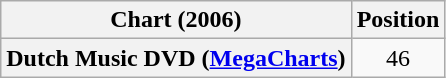<table class="wikitable sortable plainrowheaders" style=text-align:center>
<tr>
<th scope="col">Chart (2006)</th>
<th scope="col">Position</th>
</tr>
<tr>
<th scope="row">Dutch Music DVD (<a href='#'>MegaCharts</a>)</th>
<td style="text-align:center;">46</td>
</tr>
</table>
